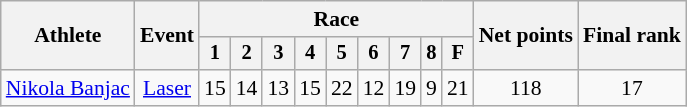<table class="wikitable" style="font-size:90%">
<tr>
<th rowspan="2">Athlete</th>
<th rowspan="2">Event</th>
<th colspan=9>Race</th>
<th rowspan=2>Net points</th>
<th rowspan=2>Final rank</th>
</tr>
<tr style="font-size:95%">
<th>1</th>
<th>2</th>
<th>3</th>
<th>4</th>
<th>5</th>
<th>6</th>
<th>7</th>
<th>8</th>
<th>F</th>
</tr>
<tr align=center>
<td align=left><a href='#'>Nikola Banjac</a></td>
<td align=center><a href='#'>Laser</a></td>
<td>15</td>
<td>14</td>
<td>13</td>
<td>15</td>
<td>22</td>
<td>12</td>
<td>19</td>
<td>9</td>
<td>21</td>
<td>118</td>
<td>17</td>
</tr>
</table>
